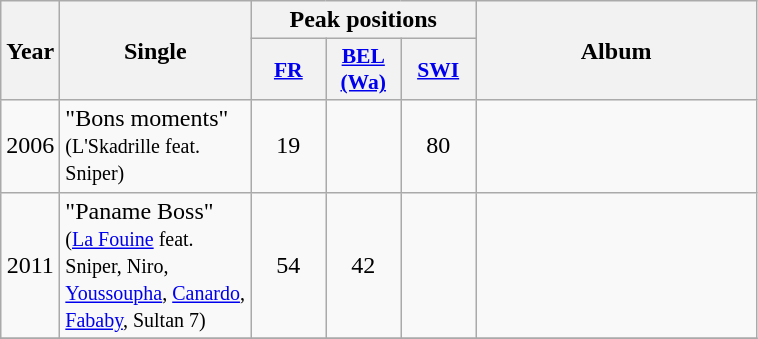<table class="wikitable">
<tr>
<th align="center" rowspan="2" width="10">Year</th>
<th align="center" rowspan="2" width="120">Single</th>
<th align="center" colspan="3" width="30">Peak positions</th>
<th align="center" rowspan="2" width="180">Album</th>
</tr>
<tr>
<th scope="col" style="width:3em;font-size:90%;"><a href='#'>FR</a><br></th>
<th scope="col" style="width:3em;font-size:90%;"><a href='#'>BEL <br>(Wa)</a><br></th>
<th scope="col" style="width:3em;font-size:90%;"><a href='#'>SWI</a><br></th>
</tr>
<tr>
<td align="center" rowspan="1">2006</td>
<td>"Bons moments"<br><small>(L'Skadrille feat. Sniper)</small></td>
<td align="center">19</td>
<td align="center"></td>
<td align="center">80</td>
<td align="center"></td>
</tr>
<tr>
<td align="center" rowspan="1">2011</td>
<td>"Paname Boss"<br><small>(<a href='#'>La Fouine</a> feat. Sniper, Niro, <a href='#'>Youssoupha</a>, <a href='#'>Canardo</a>, <a href='#'>Fababy</a>, Sultan 7)</small></td>
<td align="center">54</td>
<td align="center">42</td>
<td align="center"></td>
<td align="center"></td>
</tr>
<tr>
</tr>
</table>
